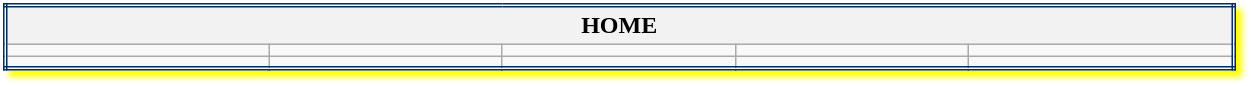<table class="wikitable mw-collapsible mw-collapsed" style="width:65%; border:double #002c61; box-shadow: 4px 4px 4px #ffff00;">
<tr>
<th colspan="5">HOME</th>
</tr>
<tr>
<td></td>
<td></td>
<td></td>
<td></td>
<td></td>
</tr>
<tr>
<td></td>
<td></td>
<td></td>
<td></td>
<td></td>
</tr>
</table>
